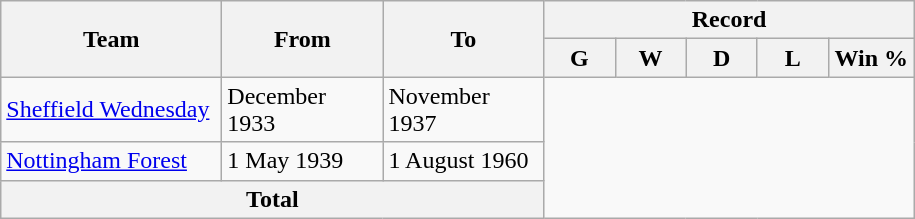<table class="wikitable" style="text-align: center">
<tr>
<th rowspan="2!" style="width:140px;">Team</th>
<th rowspan="2!" style="width:100px;">From</th>
<th rowspan="2!" style="width:100px;">To</th>
<th colspan=5>Record</th>
</tr>
<tr>
<th width=40>G</th>
<th width=40>W</th>
<th width=40>D</th>
<th width=40>L</th>
<th width=50>Win %</th>
</tr>
<tr>
<td align=left><a href='#'>Sheffield Wednesday</a></td>
<td align=left>December 1933</td>
<td align=left>November 1937<br></td>
</tr>
<tr>
<td align=left><a href='#'>Nottingham Forest</a></td>
<td align=left>1 May 1939</td>
<td align=left>1 August 1960<br></td>
</tr>
<tr>
<th colspan="3">Total<br></th>
</tr>
</table>
